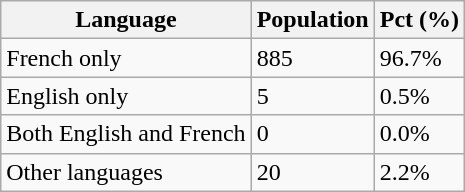<table class="wikitable">
<tr>
<th>Language</th>
<th>Population</th>
<th>Pct (%)</th>
</tr>
<tr>
<td>French only</td>
<td>885</td>
<td>96.7%</td>
</tr>
<tr>
<td>English only</td>
<td>5</td>
<td>0.5%</td>
</tr>
<tr>
<td>Both English and French</td>
<td>0</td>
<td>0.0%</td>
</tr>
<tr>
<td>Other languages</td>
<td>20</td>
<td>2.2%</td>
</tr>
</table>
